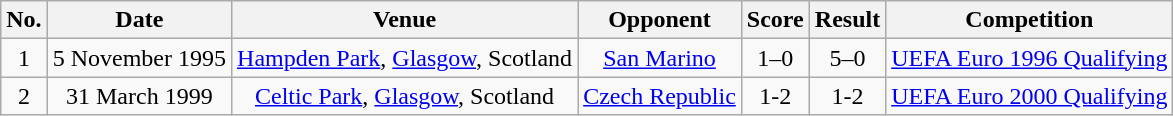<table class="wikitable sortable" style="text-align:center">
<tr>
<th>No.</th>
<th>Date</th>
<th>Venue</th>
<th>Opponent</th>
<th>Score</th>
<th>Result</th>
<th>Competition</th>
</tr>
<tr>
<td>1</td>
<td>5 November 1995</td>
<td><a href='#'>Hampden Park</a>, <a href='#'>Glasgow</a>, Scotland</td>
<td><a href='#'>San Marino</a></td>
<td>1–0</td>
<td>5–0</td>
<td><a href='#'>UEFA Euro 1996 Qualifying</a></td>
</tr>
<tr>
<td>2</td>
<td>31 March 1999</td>
<td><a href='#'>Celtic Park</a>, <a href='#'>Glasgow</a>, Scotland</td>
<td><a href='#'>Czech Republic</a></td>
<td>1-2</td>
<td>1-2</td>
<td><a href='#'>UEFA Euro 2000 Qualifying</a></td>
</tr>
</table>
